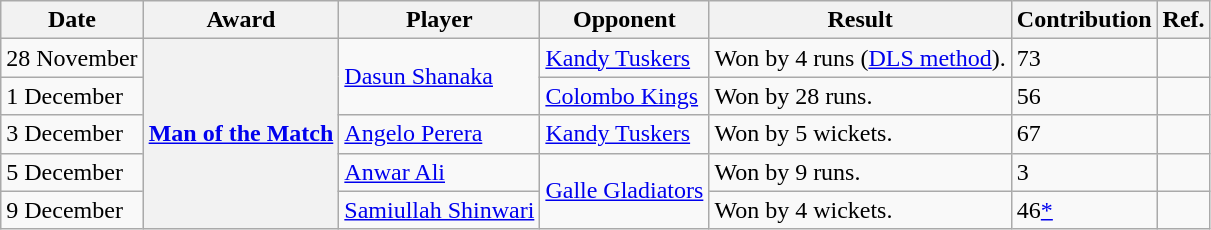<table class="wikitable">
<tr>
<th>Date</th>
<th>Award</th>
<th>Player</th>
<th>Opponent</th>
<th>Result</th>
<th>Contribution</th>
<th>Ref.</th>
</tr>
<tr>
<td>28 November</td>
<th rowspan="5"><a href='#'>Man of the Match</a></th>
<td rowspan="2"><a href='#'>Dasun Shanaka</a></td>
<td><a href='#'>Kandy Tuskers</a></td>
<td>Won by 4 runs (<a href='#'>DLS method</a>).</td>
<td>73 </td>
<td></td>
</tr>
<tr>
<td>1 December</td>
<td><a href='#'>Colombo Kings</a></td>
<td>Won by 28 runs.</td>
<td>56 </td>
<td></td>
</tr>
<tr>
<td>3 December</td>
<td><a href='#'>Angelo Perera</a></td>
<td><a href='#'>Kandy Tuskers</a></td>
<td>Won by 5 wickets.</td>
<td>67 </td>
<td></td>
</tr>
<tr>
<td>5 December</td>
<td><a href='#'>Anwar Ali</a></td>
<td rowspan="2"><a href='#'>Galle Gladiators</a></td>
<td>Won by 9 runs.</td>
<td>3</td>
<td></td>
</tr>
<tr>
<td>9 December</td>
<td><a href='#'>Samiullah Shinwari</a></td>
<td>Won by 4 wickets.</td>
<td>46<a href='#'>*</a> </td>
<td></td>
</tr>
</table>
